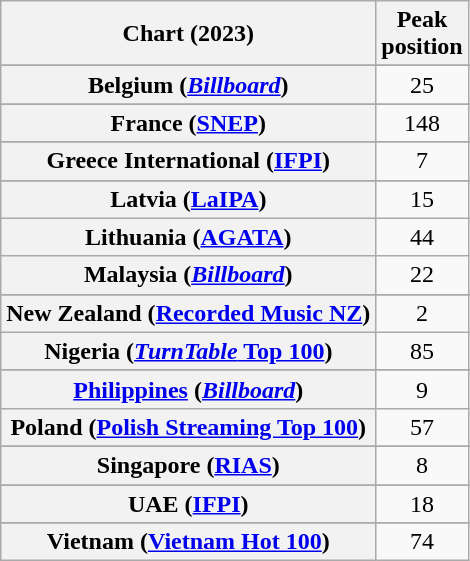<table class="wikitable sortable plainrowheaders" style="text-align:center">
<tr>
<th scope="col">Chart (2023)</th>
<th scope="col">Peak<br>position</th>
</tr>
<tr>
</tr>
<tr>
<th scope="row">Belgium (<em><a href='#'>Billboard</a></em>)</th>
<td>25</td>
</tr>
<tr>
</tr>
<tr>
</tr>
<tr>
<th scope="row">France (<a href='#'>SNEP</a>)</th>
<td>148</td>
</tr>
<tr>
</tr>
<tr>
<th scope="row">Greece International (<a href='#'>IFPI</a>)</th>
<td>7</td>
</tr>
<tr>
</tr>
<tr>
<th scope="row">Latvia (<a href='#'>LaIPA</a>)</th>
<td>15</td>
</tr>
<tr>
<th scope="row">Lithuania (<a href='#'>AGATA</a>)</th>
<td>44</td>
</tr>
<tr>
<th scope="row">Malaysia (<em><a href='#'>Billboard</a></em>)</th>
<td>22</td>
</tr>
<tr>
</tr>
<tr>
<th scope="row">New Zealand (<a href='#'>Recorded Music NZ</a>)</th>
<td>2</td>
</tr>
<tr>
<th scope="row">Nigeria (<a href='#'><em>TurnTable</em> Top 100</a>)</th>
<td>85</td>
</tr>
<tr>
</tr>
<tr>
<th scope="row"><a href='#'>Philippines</a> (<em><a href='#'>Billboard</a></em>)</th>
<td>9</td>
</tr>
<tr>
<th scope="row">Poland (<a href='#'>Polish Streaming Top 100</a>)</th>
<td>57</td>
</tr>
<tr>
</tr>
<tr>
<th scope="row">Singapore (<a href='#'>RIAS</a>)</th>
<td>8</td>
</tr>
<tr>
</tr>
<tr>
</tr>
<tr>
</tr>
<tr>
<th scope="row">UAE (<a href='#'>IFPI</a>)</th>
<td>18</td>
</tr>
<tr>
</tr>
<tr>
</tr>
<tr>
<th scope="row">Vietnam (<a href='#'>Vietnam Hot 100</a>)</th>
<td>74</td>
</tr>
</table>
